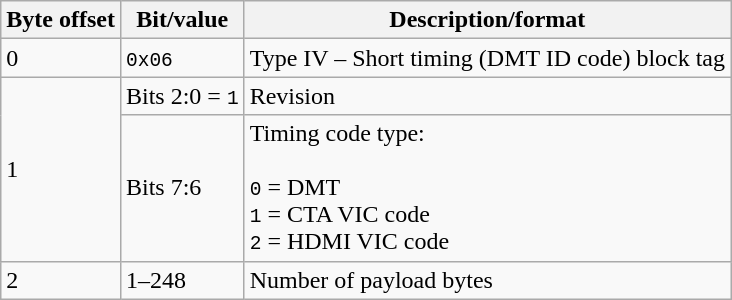<table class=wikitable>
<tr>
<th>Byte offset</th>
<th>Bit/value</th>
<th>Description/format</th>
</tr>
<tr>
<td>0</td>
<td><code>0x06</code></td>
<td>Type IV – Short timing (DMT ID code) block tag</td>
</tr>
<tr>
<td rowspan=2>1</td>
<td>Bits 2:0 = <code>1</code></td>
<td>Revision</td>
</tr>
<tr>
<td>Bits 7:6</td>
<td>Timing code type:<br><br><code>0</code> = DMT<br>
<code>1</code> = CTA VIC code<br>
<code>2</code> = HDMI VIC code</td>
</tr>
<tr>
<td>2</td>
<td>1–248</td>
<td>Number of payload bytes</td>
</tr>
</table>
